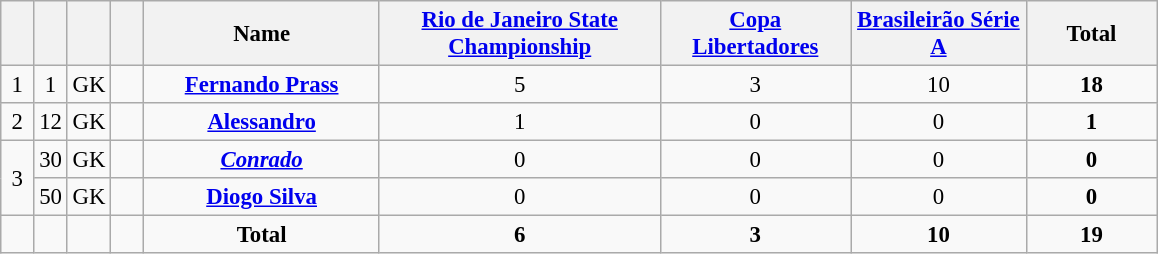<table class="wikitable" style="font-size: 95%; text-align: center;">
<tr>
<th width=15></th>
<th width=15></th>
<th width=15></th>
<th width=15></th>
<th width=150>Name</th>
<th width=180><a href='#'>Rio de Janeiro State Championship</a></th>
<th width=120><a href='#'>Copa Libertadores</a></th>
<th width=110><a href='#'>Brasileirão Série A</a></th>
<th width=80>Total</th>
</tr>
<tr>
<td>1</td>
<td>1</td>
<td>GK</td>
<td></td>
<td><strong><a href='#'>Fernando Prass</a></strong></td>
<td>5</td>
<td>3</td>
<td>10</td>
<td><strong>18</strong></td>
</tr>
<tr>
<td>2</td>
<td>12</td>
<td>GK</td>
<td></td>
<td><strong><a href='#'>Alessandro</a></strong></td>
<td>1</td>
<td>0</td>
<td>0</td>
<td><strong>1</strong></td>
</tr>
<tr>
<td rowspan=2>3</td>
<td>30</td>
<td>GK</td>
<td></td>
<td><strong><em><a href='#'>Conrado</a></em></strong></td>
<td>0</td>
<td>0</td>
<td>0</td>
<td><strong>0</strong></td>
</tr>
<tr>
<td>50</td>
<td>GK</td>
<td></td>
<td><strong><a href='#'>Diogo Silva</a></strong></td>
<td>0</td>
<td>0</td>
<td>0</td>
<td><strong>0</strong></td>
</tr>
<tr>
<td></td>
<td></td>
<td></td>
<td></td>
<td><strong>Total</strong></td>
<td><strong>6</strong></td>
<td><strong>3</strong></td>
<td><strong>10</strong></td>
<td><strong>19</strong></td>
</tr>
</table>
